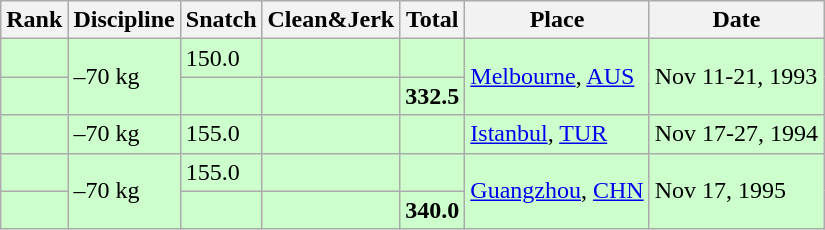<table class="wikitable">
<tr>
<th>Rank</th>
<th>Discipline</th>
<th>Snatch</th>
<th>Clean&Jerk</th>
<th>Total</th>
<th>Place</th>
<th>Date</th>
</tr>
<tr bgcolor=#CCFFCC>
<td></td>
<td rowspan=2>–70 kg</td>
<td>150.0</td>
<td></td>
<td></td>
<td rowspan=2><a href='#'>Melbourne</a>, <a href='#'>AUS</a></td>
<td rowspan=2>Nov 11-21, 1993</td>
</tr>
<tr bgcolor=#CCFFCC>
<td><strong></strong></td>
<td></td>
<td></td>
<td><strong>332.5</strong></td>
</tr>
<tr bgcolor=#CCFFCC>
<td></td>
<td>–70 kg</td>
<td>155.0</td>
<td></td>
<td></td>
<td><a href='#'>Istanbul</a>, <a href='#'>TUR</a></td>
<td>Nov 17-27, 1994</td>
</tr>
<tr bgcolor=#CCFFCC>
<td></td>
<td rowspan=2>–70 kg</td>
<td>155.0</td>
<td></td>
<td></td>
<td rowspan=2><a href='#'>Guangzhou</a>, <a href='#'>CHN</a></td>
<td rowspan=2>Nov 17, 1995</td>
</tr>
<tr bgcolor=#CCFFCC>
<td><strong></strong></td>
<td></td>
<td></td>
<td><strong>340.0</strong></td>
</tr>
</table>
